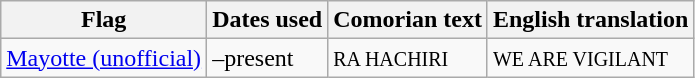<table class="wikitable sortable noresize">
<tr>
<th>Flag</th>
<th>Dates used</th>
<th>Comorian text</th>
<th>English translation</th>
</tr>
<tr>
<td> <a href='#'>Mayotte (unofficial)</a></td>
<td>–present</td>
<td><small>RA HACHIRI</small></td>
<td><small>WE ARE VIGILANT</small></td>
</tr>
</table>
